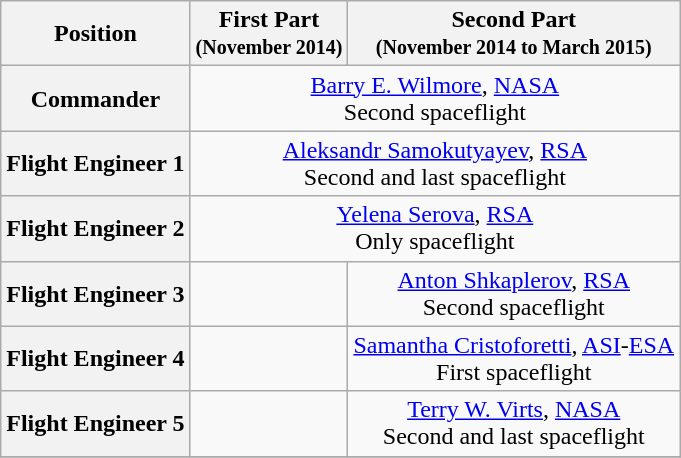<table class="wikitable">
<tr>
<th>Position</th>
<th>First Part<br><small>(November 2014)</small></th>
<th>Second Part<br><small>(November 2014 to March 2015)</small></th>
</tr>
<tr>
<th>Commander</th>
<td colspan=2 align=center> <a href='#'>Barry E. Wilmore</a>, <a href='#'>NASA</a><br>Second spaceflight</td>
</tr>
<tr>
<th>Flight Engineer 1</th>
<td colspan=2 align=center> <a href='#'>Aleksandr Samokutyayev</a>, <a href='#'>RSA</a><br>Second and last spaceflight</td>
</tr>
<tr>
<th>Flight Engineer 2</th>
<td colspan=2 align=center> <a href='#'>Yelena Serova</a>, <a href='#'>RSA</a><br>Only spaceflight</td>
</tr>
<tr>
<th>Flight Engineer 3</th>
<td></td>
<td align=center> <a href='#'>Anton Shkaplerov</a>, <a href='#'>RSA</a><br>Second spaceflight</td>
</tr>
<tr>
<th>Flight Engineer 4</th>
<td></td>
<td align=center> <a href='#'>Samantha Cristoforetti</a>, <a href='#'>ASI</a>-<a href='#'>ESA</a><br>First spaceflight</td>
</tr>
<tr>
<th>Flight Engineer 5</th>
<td></td>
<td align=center> <a href='#'>Terry W. Virts</a>, <a href='#'>NASA</a><br>Second and last spaceflight</td>
</tr>
<tr>
</tr>
</table>
